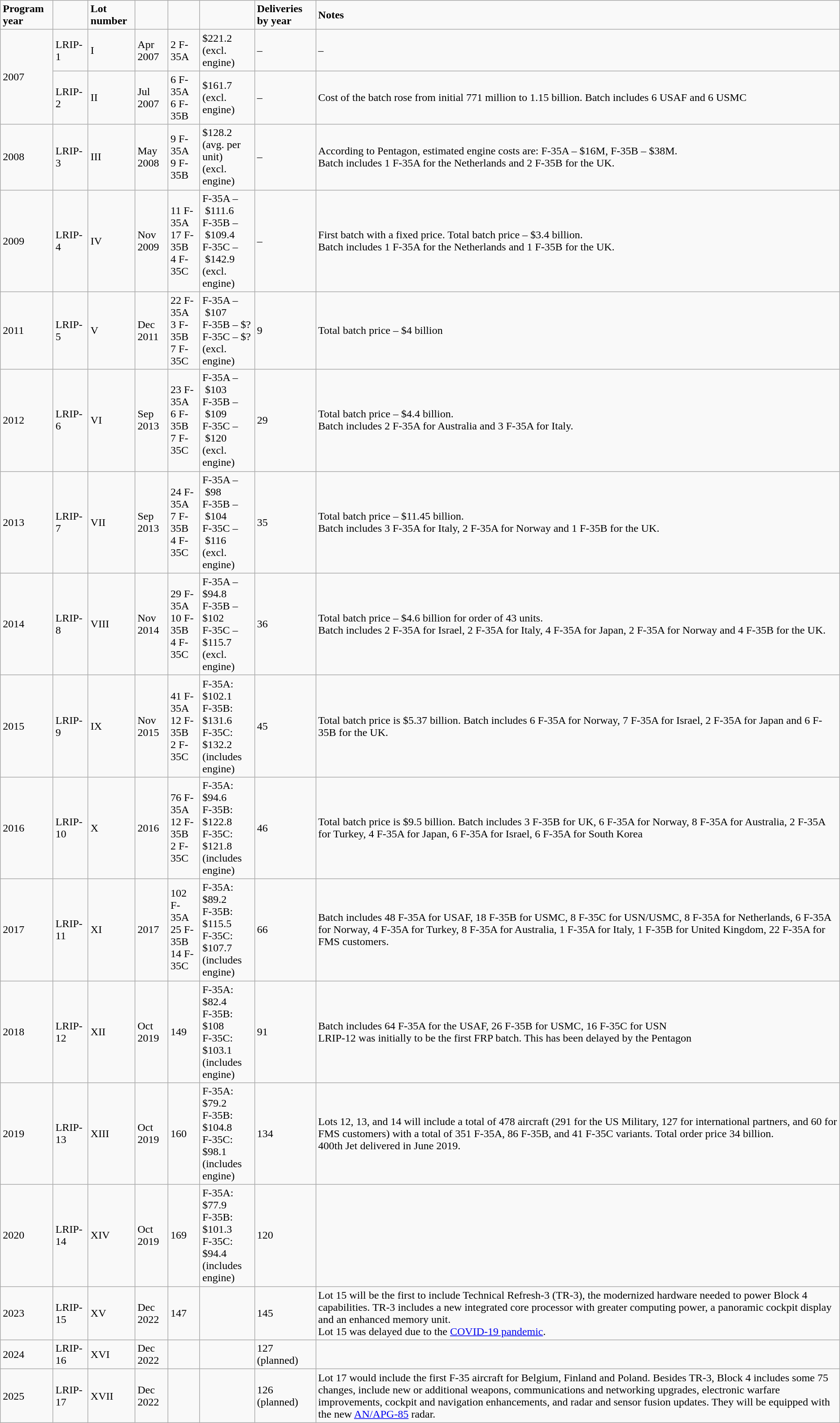<table class="wikitable">
<tr>
<td><strong>Program year</strong></td>
<td></td>
<td><strong>Lot number</strong></td>
<td></td>
<td></td>
<td></td>
<td><strong>Deliveries by year</strong></td>
<td><strong>Notes</strong></td>
</tr>
<tr>
<td rowspan="2">2007</td>
<td>LRIP-1</td>
<td>I</td>
<td>Apr 2007</td>
<td>2 F-35A</td>
<td>$221.2 <br>(excl. engine)</td>
<td>–</td>
<td>–</td>
</tr>
<tr>
<td>LRIP-2</td>
<td>II</td>
<td>Jul 2007</td>
<td>6 F-35A <br>6 F-35B</td>
<td>$161.7 <br>(excl. engine)</td>
<td>–</td>
<td>Cost of the batch rose from initial 771 million to 1.15 billion. Batch includes 6 USAF and 6 USMC</td>
</tr>
<tr>
<td>2008</td>
<td>LRIP-3</td>
<td>III</td>
<td>May 2008</td>
<td>9 F-35A <br>9 F-35B</td>
<td>$128.2 <br>(avg. per unit) <br>(excl. engine)</td>
<td>–</td>
<td>According to Pentagon, estimated engine costs are: F-35A – $16M, F-35B – $38M. <br>Batch includes 1 F-35A for the Netherlands and 2 F-35B for the UK.</td>
</tr>
<tr>
<td>2009</td>
<td>LRIP-4</td>
<td>IV</td>
<td>Nov 2009</td>
<td>11 F-35A <br>17 F-35B <br>4 F-35C</td>
<td>F-35A – $111.6 <br>F-35B – $109.4 <br>F-35C – $142.9 <br>(excl. engine)</td>
<td>–</td>
<td>First batch with a fixed price. Total batch price – $3.4 billion. <br>Batch includes 1 F-35A for the Netherlands and 1 F-35B for the UK.</td>
</tr>
<tr>
<td>2011</td>
<td>LRIP-5</td>
<td>V</td>
<td>Dec 2011</td>
<td>22 F-35A <br> 3 F-35B <br> 7 F-35C</td>
<td>F-35A – $107 <br>F-35B – $? <br>F-35C – $? <br>(excl. engine)</td>
<td>9</td>
<td>Total batch price – $4 billion</td>
</tr>
<tr>
<td>2012</td>
<td>LRIP-6</td>
<td>VI</td>
<td>Sep 2013</td>
<td>23 F-35A <br> 6 F-35B <br> 7 F-35C</td>
<td>F-35A – $103 <br>F-35B – $109 <br>F-35C – $120 <br>(excl. engine)</td>
<td>29</td>
<td>Total batch price – $4.4 billion. <br>Batch includes 2 F-35A for Australia and 3 F-35A for Italy.</td>
</tr>
<tr>
<td>2013</td>
<td>LRIP-7</td>
<td>VII</td>
<td>Sep 2013</td>
<td>24 F-35A <br> 7 F-35B <br> 4 F-35C</td>
<td>F-35A – $98 <br>F-35B – $104 <br>F-35C – $116 <br>(excl. engine)</td>
<td>35</td>
<td>Total batch price – $11.45 billion. <br>Batch includes 3 F-35A for Italy, 2 F-35A for Norway and 1 F-35B for the UK.</td>
</tr>
<tr>
<td>2014</td>
<td>LRIP-8</td>
<td>VIII</td>
<td>Nov 2014</td>
<td>29 F-35A <br> 10 F-35B <br> 4 F-35C</td>
<td>F-35A – $94.8 <br>F-35B – $102 <br>F-35C – $115.7 <br>(excl. engine)</td>
<td>36</td>
<td>Total batch price – $4.6 billion for order of 43 units. <br>Batch includes 2 F-35A for Israel, 2 F-35A for Italy, 4 F-35A for Japan, 2 F-35A for Norway and 4 F-35B for the UK.</td>
</tr>
<tr>
<td>2015</td>
<td>LRIP-9</td>
<td>IX</td>
<td>Nov 2015</td>
<td>41 F-35A <br>12 F-35B <br>2 F-35C</td>
<td>F-35A: $102.1<br>F-35B: $131.6 <br>F-35C: $132.2 <br>(includes engine)</td>
<td>45</td>
<td>Total batch price is $5.37 billion. Batch includes 6 F-35A for Norway, 7 F-35A for Israel, 2 F-35A for Japan and 6 F-35B for the UK.</td>
</tr>
<tr>
<td>2016</td>
<td>LRIP-10</td>
<td>X</td>
<td>2016</td>
<td>76 F-35A <br>12 F-35B <br> 2 F-35C</td>
<td>F-35A: $94.6 <br>F-35B: $122.8 <br>F-35C: $121.8 <br>(includes engine)</td>
<td>46</td>
<td>Total batch price is $9.5 billion. Batch includes 3 F-35B for UK, 6 F-35A for Norway, 8 F-35A for Australia, 2 F-35A for Turkey, 4 F-35A for Japan, 6 F-35A for Israel, 6 F-35A for South Korea</td>
</tr>
<tr>
<td>2017</td>
<td>LRIP-11</td>
<td>XI</td>
<td>2017 <br></td>
<td>102 F-35A <br>25 F-35B <br>14 F-35C</td>
<td>F-35A: $89.2 <br>F-35B: $115.5 <br>F-35C: $107.7 <br>(includes engine)</td>
<td>66</td>
<td>Batch includes 48 F-35A for USAF, 18 F-35B for USMC, 8 F-35C for USN/USMC, 8 F-35A for Netherlands, 6 F-35A for Norway, 4 F-35A for Turkey, 8 F-35A for Australia, 1 F-35A for Italy, 1 F-35B for United Kingdom, 22 F-35A for FMS customers.</td>
</tr>
<tr>
<td>2018</td>
<td>LRIP-12</td>
<td>XII</td>
<td>Oct 2019</td>
<td>149</td>
<td>F-35A: $82.4 <br>F-35B: $108 <br>F-35C: $103.1 <br>(includes engine)</td>
<td>91</td>
<td>Batch includes 64 F-35A for the USAF, 26 F-35B for USMC, 16 F-35C for USN<br>LRIP-12 was initially to be the first FRP batch. This has been delayed by the Pentagon</td>
</tr>
<tr>
<td>2019</td>
<td>LRIP-13</td>
<td>XIII</td>
<td>Oct 2019</td>
<td>160</td>
<td>F-35A: $79.2 <br>F-35B: $104.8 <br>F-35C: $98.1<br>(includes engine)</td>
<td>134</td>
<td>Lots 12, 13, and 14 will include a total of 478 aircraft (291 for the US Military, 127 for international partners, and 60 for FMS customers) with a total of 351 F-35A, 86 F-35B, and 41 F-35C variants. Total order price 34 billion.<br>400th Jet delivered in June 2019.</td>
</tr>
<tr>
<td>2020</td>
<td>LRIP-14</td>
<td>XIV</td>
<td>Oct 2019</td>
<td>169</td>
<td>F-35A: $77.9 <br>F-35B: $101.3 <br>F-35C: $94.4<br>(includes engine)</td>
<td>120</td>
<td></td>
</tr>
<tr>
<td>2023</td>
<td>LRIP-15</td>
<td>XV</td>
<td>Dec 2022</td>
<td>147</td>
<td></td>
<td>145</td>
<td>Lot 15 will be the first to include Technical Refresh-3 (TR-3), the modernized hardware needed to power Block 4 capabilities. TR-3 includes a new integrated core processor with greater computing power, a panoramic cockpit display and an enhanced memory unit.<br>Lot 15 was delayed due to the <a href='#'>COVID-19 pandemic</a>.</td>
</tr>
<tr>
<td>2024</td>
<td>LRIP-16</td>
<td>XVI</td>
<td>Dec 2022</td>
<td></td>
<td></td>
<td>127 (planned)</td>
<td></td>
</tr>
<tr>
<td>2025</td>
<td>LRIP-17</td>
<td>XVII</td>
<td>Dec 2022</td>
<td></td>
<td></td>
<td>126 (planned)</td>
<td>Lot 17 would include the first F-35 aircraft for Belgium, Finland and Poland. Besides TR-3, Block 4 includes some 75 changes, include new or additional weapons, communications and networking upgrades, electronic warfare improvements, cockpit and navigation enhancements, and radar and sensor fusion updates. They will be equipped with the new <a href='#'>AN/APG-85</a> radar.</td>
</tr>
</table>
